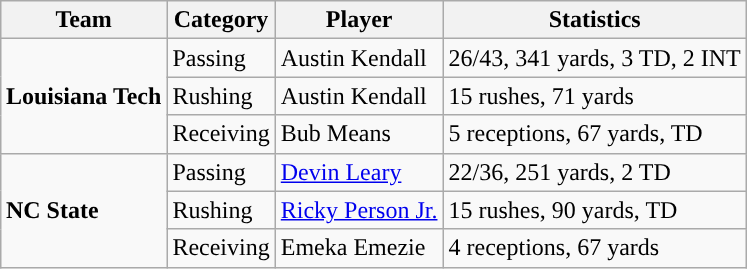<table class="wikitable" style="float: right;">
<tr>
<th>Team</th>
<th>Category</th>
<th>Player</th>
<th>Statistics</th>
</tr>
<tr>
<td rowspan=3><strong>Louisiana Tech</strong></td>
<td>Passing</td>
<td>Austin Kendall</td>
<td>26/43, 341 yards, 3 TD, 2 INT</td>
</tr>
<tr>
<td>Rushing</td>
<td>Austin Kendall</td>
<td>15 rushes, 71 yards</td>
</tr>
<tr>
<td>Receiving</td>
<td>Bub Means</td>
<td>5 receptions, 67 yards, TD</td>
</tr>
<tr>
<td rowspan=3><strong>NC State</strong></td>
<td>Passing</td>
<td><a href='#'>Devin Leary</a></td>
<td>22/36, 251 yards, 2 TD</td>
</tr>
<tr>
<td>Rushing</td>
<td><a href='#'>Ricky Person Jr.</a></td>
<td>15 rushes, 90 yards, TD</td>
</tr>
<tr>
<td>Receiving</td>
<td>Emeka Emezie</td>
<td>4 receptions, 67 yards</td>
</tr>
</table>
